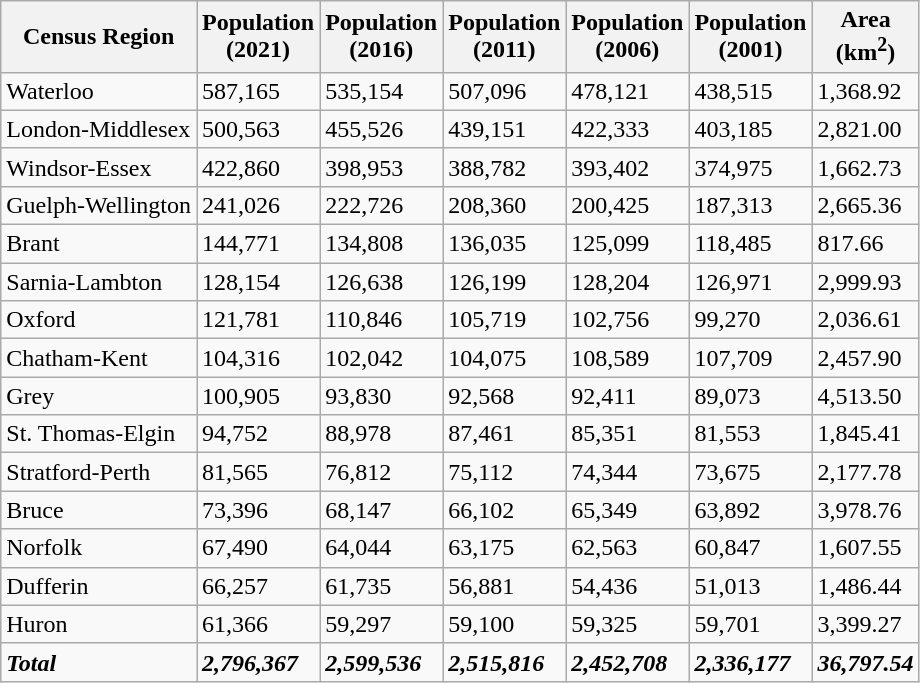<table class="wikitable sortable">
<tr>
<th>Census Region</th>
<th>Population<br>(2021)</th>
<th>Population<br>(2016)</th>
<th>Population<br>(2011)</th>
<th>Population<br>(2006)</th>
<th>Population<br>(2001)</th>
<th>Area<br>(km<sup>2</sup>)</th>
</tr>
<tr>
<td>Waterloo</td>
<td>587,165</td>
<td>535,154</td>
<td>507,096</td>
<td>478,121</td>
<td>438,515</td>
<td>1,368.92</td>
</tr>
<tr>
<td>London-Middlesex</td>
<td>500,563</td>
<td>455,526</td>
<td>439,151</td>
<td>422,333</td>
<td>403,185</td>
<td>2,821.00</td>
</tr>
<tr>
<td>Windsor-Essex</td>
<td>422,860</td>
<td>398,953</td>
<td>388,782</td>
<td>393,402</td>
<td>374,975</td>
<td>1,662.73</td>
</tr>
<tr>
<td>Guelph-Wellington</td>
<td>241,026</td>
<td>222,726</td>
<td>208,360</td>
<td>200,425</td>
<td>187,313</td>
<td>2,665.36</td>
</tr>
<tr>
<td>Brant</td>
<td>144,771</td>
<td>134,808</td>
<td>136,035</td>
<td>125,099</td>
<td>118,485</td>
<td>817.66</td>
</tr>
<tr>
<td>Sarnia-Lambton</td>
<td>128,154</td>
<td>126,638</td>
<td>126,199</td>
<td>128,204</td>
<td>126,971</td>
<td>2,999.93</td>
</tr>
<tr>
<td>Oxford</td>
<td>121,781</td>
<td>110,846</td>
<td>105,719</td>
<td>102,756</td>
<td>99,270</td>
<td>2,036.61</td>
</tr>
<tr>
<td>Chatham-Kent</td>
<td>104,316</td>
<td>102,042</td>
<td>104,075</td>
<td>108,589</td>
<td>107,709</td>
<td>2,457.90</td>
</tr>
<tr>
<td>Grey</td>
<td>100,905</td>
<td>93,830</td>
<td>92,568</td>
<td>92,411</td>
<td>89,073</td>
<td>4,513.50</td>
</tr>
<tr>
<td>St. Thomas-Elgin</td>
<td>94,752</td>
<td>88,978</td>
<td>87,461</td>
<td>85,351</td>
<td>81,553</td>
<td>1,845.41</td>
</tr>
<tr>
<td>Stratford-Perth</td>
<td>81,565</td>
<td>76,812</td>
<td>75,112</td>
<td>74,344</td>
<td>73,675</td>
<td>2,177.78</td>
</tr>
<tr>
<td>Bruce</td>
<td>73,396</td>
<td>68,147</td>
<td>66,102</td>
<td>65,349</td>
<td>63,892</td>
<td>3,978.76</td>
</tr>
<tr>
<td>Norfolk</td>
<td>67,490</td>
<td>64,044</td>
<td>63,175</td>
<td>62,563</td>
<td>60,847</td>
<td>1,607.55</td>
</tr>
<tr>
<td>Dufferin</td>
<td>66,257</td>
<td>61,735</td>
<td>56,881</td>
<td>54,436</td>
<td>51,013</td>
<td>1,486.44</td>
</tr>
<tr>
<td>Huron</td>
<td>61,366</td>
<td>59,297</td>
<td>59,100</td>
<td>59,325</td>
<td>59,701</td>
<td>3,399.27</td>
</tr>
<tr>
<td><strong><em>Total</em></strong></td>
<td><strong><em>2,796,367</em></strong></td>
<td><strong><em>2,599,536</em></strong></td>
<td><strong><em>2,515,816</em></strong></td>
<td><strong><em>2,452,708</em></strong></td>
<td><strong><em>2,336,177</em></strong></td>
<td><strong><em>36,797.54</em></strong></td>
</tr>
</table>
